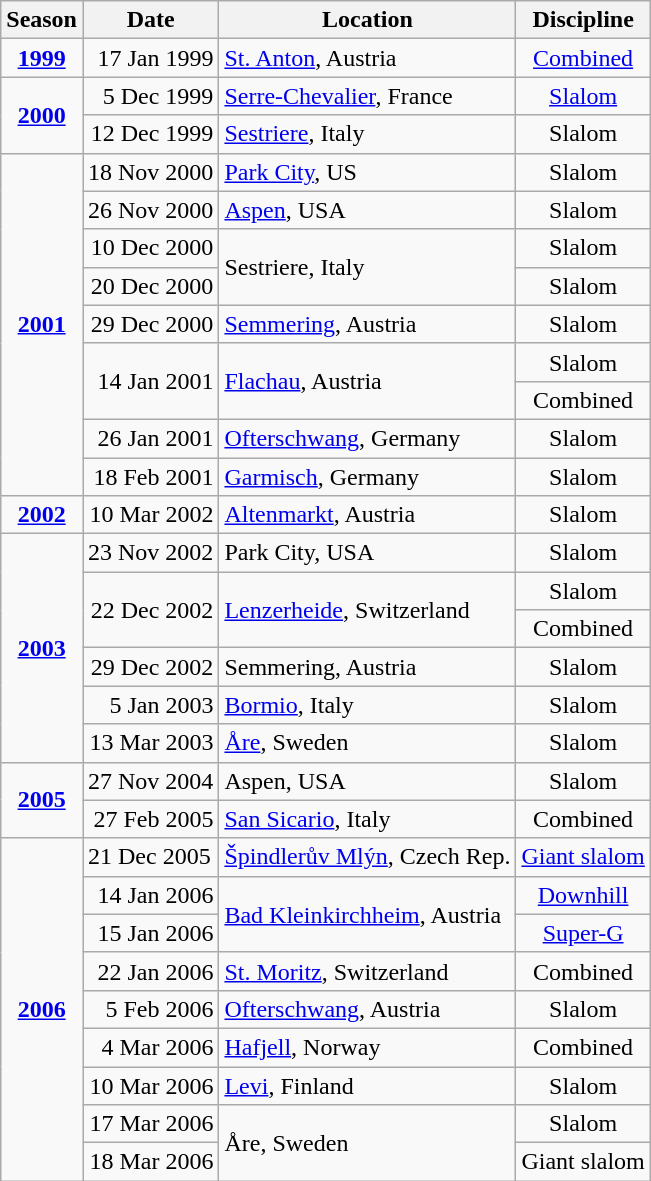<table class="wikitable">
<tr>
<th>Season</th>
<th>Date</th>
<th>Location</th>
<th>Discipline</th>
</tr>
<tr>
<td rowspan=1 align=center><strong><a href='#'>1999</a></strong></td>
<td align=right>17 Jan 1999</td>
<td><a href='#'>St. Anton</a>, Austria</td>
<td align=center><a href='#'>Combined</a></td>
</tr>
<tr>
<td rowspan=2 align=center><strong><a href='#'>2000</a></strong></td>
<td align=right>5 Dec 1999</td>
<td><a href='#'>Serre-Chevalier</a>, France</td>
<td align=center><a href='#'>Slalom</a></td>
</tr>
<tr>
<td align=right>12 Dec 1999</td>
<td><a href='#'>Sestriere</a>, Italy</td>
<td align=center>Slalom</td>
</tr>
<tr>
<td rowspan=9 align=center><strong><a href='#'>2001</a></strong></td>
<td align=right>18 Nov 2000</td>
<td><a href='#'>Park City</a>, US</td>
<td align=center>Slalom</td>
</tr>
<tr>
<td align=right>26 Nov 2000</td>
<td><a href='#'>Aspen</a>, USA</td>
<td align=center>Slalom</td>
</tr>
<tr>
<td align=right>10 Dec 2000</td>
<td rowspan=2>Sestriere, Italy</td>
<td align=center>Slalom</td>
</tr>
<tr>
<td align=right>20 Dec 2000</td>
<td align=center>Slalom</td>
</tr>
<tr>
<td align=right>29 Dec 2000</td>
<td><a href='#'>Semmering</a>, Austria</td>
<td align=center>Slalom</td>
</tr>
<tr>
<td align=right rowspan=2>14 Jan 2001</td>
<td rowspan=2><a href='#'>Flachau</a>, Austria</td>
<td align=center>Slalom</td>
</tr>
<tr>
<td align=center>Combined</td>
</tr>
<tr>
<td align=right>26 Jan 2001</td>
<td><a href='#'>Ofterschwang</a>, Germany</td>
<td align=center>Slalom</td>
</tr>
<tr>
<td align=right>18 Feb 2001</td>
<td><a href='#'>Garmisch</a>, Germany</td>
<td align=center>Slalom</td>
</tr>
<tr>
<td rowspan=1 align=center><strong><a href='#'>2002</a></strong></td>
<td align=right>10 Mar 2002</td>
<td><a href='#'>Altenmarkt</a>, Austria</td>
<td align=center>Slalom</td>
</tr>
<tr>
<td rowspan=6 align=center><strong><a href='#'>2003</a></strong></td>
<td align=right>23 Nov 2002</td>
<td>Park City, USA</td>
<td align=center>Slalom</td>
</tr>
<tr>
<td align=right rowspan=2>22 Dec 2002</td>
<td rowspan=2><a href='#'>Lenzerheide</a>, Switzerland</td>
<td align=center>Slalom</td>
</tr>
<tr>
<td align=center>Combined</td>
</tr>
<tr>
<td align=right>29 Dec 2002</td>
<td>Semmering, Austria</td>
<td align=center>Slalom</td>
</tr>
<tr>
<td align=right>5 Jan 2003</td>
<td><a href='#'>Bormio</a>, Italy</td>
<td align=center>Slalom</td>
</tr>
<tr>
<td align=right>13 Mar 2003</td>
<td><a href='#'>Åre</a>, Sweden</td>
<td align=center>Slalom</td>
</tr>
<tr>
<td rowspan=2 align=center><strong><a href='#'>2005</a></strong></td>
<td align=right>27 Nov 2004</td>
<td>Aspen, USA</td>
<td align=center>Slalom</td>
</tr>
<tr>
<td align=right>27 Feb 2005</td>
<td><a href='#'>San Sicario</a>, Italy</td>
<td align=center>Combined</td>
</tr>
<tr>
<td rowspan=9 align=center><strong><a href='#'>2006</a></strong></td>
<td>21 Dec 2005</td>
<td><a href='#'>Špindlerův Mlýn</a>, Czech Rep.</td>
<td align=center><a href='#'>Giant slalom</a></td>
</tr>
<tr>
<td align=right>14 Jan 2006</td>
<td rowspan=2><a href='#'>Bad Kleinkirchheim</a>, Austria</td>
<td align=center><a href='#'>Downhill</a></td>
</tr>
<tr>
<td align=right>15 Jan 2006</td>
<td align=center><a href='#'>Super-G</a></td>
</tr>
<tr>
<td align=right>22 Jan 2006</td>
<td><a href='#'>St. Moritz</a>, Switzerland</td>
<td align=center>Combined</td>
</tr>
<tr>
<td align=right>5 Feb 2006</td>
<td><a href='#'>Ofterschwang</a>, Austria</td>
<td align=center>Slalom</td>
</tr>
<tr>
<td align=right>4 Mar 2006</td>
<td><a href='#'>Hafjell</a>, Norway</td>
<td align=center>Combined</td>
</tr>
<tr>
<td align=right>10 Mar 2006</td>
<td><a href='#'>Levi</a>, Finland</td>
<td align=center>Slalom</td>
</tr>
<tr>
<td align=right>17 Mar 2006</td>
<td rowspan=2>Åre, Sweden</td>
<td align=center>Slalom</td>
</tr>
<tr>
<td align=right>18 Mar 2006</td>
<td align=center>Giant slalom</td>
</tr>
</table>
